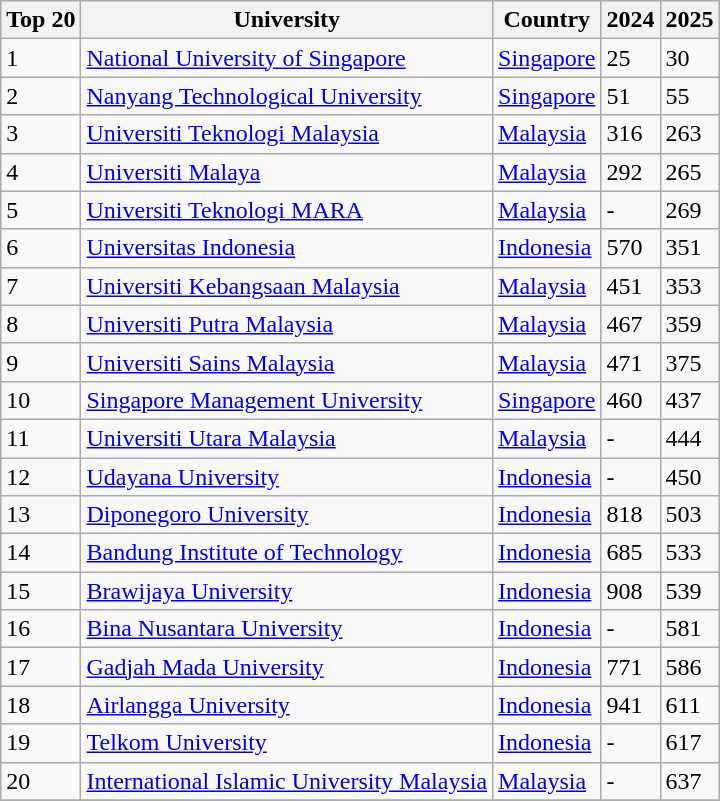<table class="wikitable sortable">
<tr>
<th>Top 20</th>
<th>University</th>
<th>Country</th>
<th>2024</th>
<th>2025</th>
</tr>
<tr>
<td>1</td>
<td> <a href='#'>National University of Singapore</a></td>
<td><a href='#'>Singapore</a></td>
<td>25</td>
<td>30</td>
</tr>
<tr>
<td>2</td>
<td> <a href='#'>Nanyang Technological University</a></td>
<td><a href='#'>Singapore</a></td>
<td>51</td>
<td>55</td>
</tr>
<tr>
<td>3</td>
<td> <a href='#'>Universiti Teknologi Malaysia</a></td>
<td><a href='#'>Malaysia</a></td>
<td>316</td>
<td>263</td>
</tr>
<tr>
<td>4</td>
<td> <a href='#'>Universiti Malaya</a></td>
<td><a href='#'>Malaysia</a></td>
<td>292</td>
<td>265</td>
</tr>
<tr>
<td>5</td>
<td> <a href='#'>Universiti Teknologi MARA</a></td>
<td><a href='#'>Malaysia</a></td>
<td>-</td>
<td>269</td>
</tr>
<tr>
<td>6</td>
<td> <a href='#'>Universitas Indonesia</a></td>
<td><a href='#'>Indonesia</a></td>
<td>570</td>
<td>351</td>
</tr>
<tr>
<td>7</td>
<td> <a href='#'>Universiti Kebangsaan Malaysia</a></td>
<td><a href='#'>Malaysia</a></td>
<td>451</td>
<td>353</td>
</tr>
<tr>
<td>8</td>
<td> <a href='#'>Universiti Putra Malaysia</a></td>
<td><a href='#'>Malaysia</a></td>
<td>467</td>
<td>359</td>
</tr>
<tr>
<td>9</td>
<td> <a href='#'>Universiti Sains Malaysia</a></td>
<td><a href='#'>Malaysia</a></td>
<td>471</td>
<td>375</td>
</tr>
<tr>
<td>10</td>
<td> <a href='#'>Singapore Management University</a></td>
<td><a href='#'>Singapore</a></td>
<td>460</td>
<td>437</td>
</tr>
<tr>
<td>11</td>
<td> <a href='#'>Universiti Utara Malaysia</a></td>
<td><a href='#'>Malaysia</a></td>
<td>-</td>
<td>444</td>
</tr>
<tr>
<td>12</td>
<td> <a href='#'>Udayana University</a></td>
<td><a href='#'>Indonesia</a></td>
<td>-</td>
<td>450</td>
</tr>
<tr>
<td>13</td>
<td> <a href='#'>Diponegoro University</a></td>
<td><a href='#'>Indonesia</a></td>
<td>818</td>
<td>503</td>
</tr>
<tr>
<td>14</td>
<td> <a href='#'>Bandung Institute of Technology</a></td>
<td><a href='#'>Indonesia</a></td>
<td>685</td>
<td>533</td>
</tr>
<tr>
<td>15</td>
<td> <a href='#'>Brawijaya University</a></td>
<td><a href='#'>Indonesia</a></td>
<td>908</td>
<td>539</td>
</tr>
<tr>
<td>16</td>
<td> <a href='#'>Bina Nusantara University</a></td>
<td><a href='#'>Indonesia</a></td>
<td>-</td>
<td>581</td>
</tr>
<tr>
<td>17</td>
<td> <a href='#'>Gadjah Mada University</a></td>
<td><a href='#'>Indonesia</a></td>
<td>771</td>
<td>586</td>
</tr>
<tr>
<td>18</td>
<td> <a href='#'>Airlangga University</a></td>
<td><a href='#'>Indonesia</a></td>
<td>941</td>
<td>611</td>
</tr>
<tr>
<td>19</td>
<td> <a href='#'>Telkom University</a></td>
<td><a href='#'>Indonesia</a></td>
<td>-</td>
<td>617</td>
</tr>
<tr>
<td>20</td>
<td> <a href='#'>International Islamic University Malaysia</a></td>
<td><a href='#'>Malaysia</a></td>
<td>-</td>
<td>637</td>
</tr>
<tr>
</tr>
</table>
